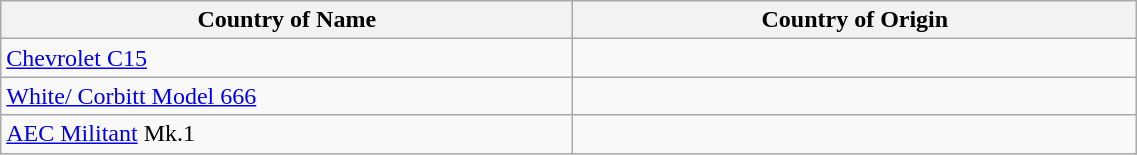<table class=wikitable border="0" width="60%">
<tr>
<th width="5%">Country of Name</th>
<th width="5%">Country of Origin</th>
</tr>
<tr>
<td><a href='#'>Chevrolet C15</a></td>
<td></td>
</tr>
<tr>
<td><a href='#'>White/ Corbitt Model 666</a></td>
<td></td>
</tr>
<tr>
<td><a href='#'>AEC Militant</a> Mk.1</td>
<td></td>
</tr>
</table>
